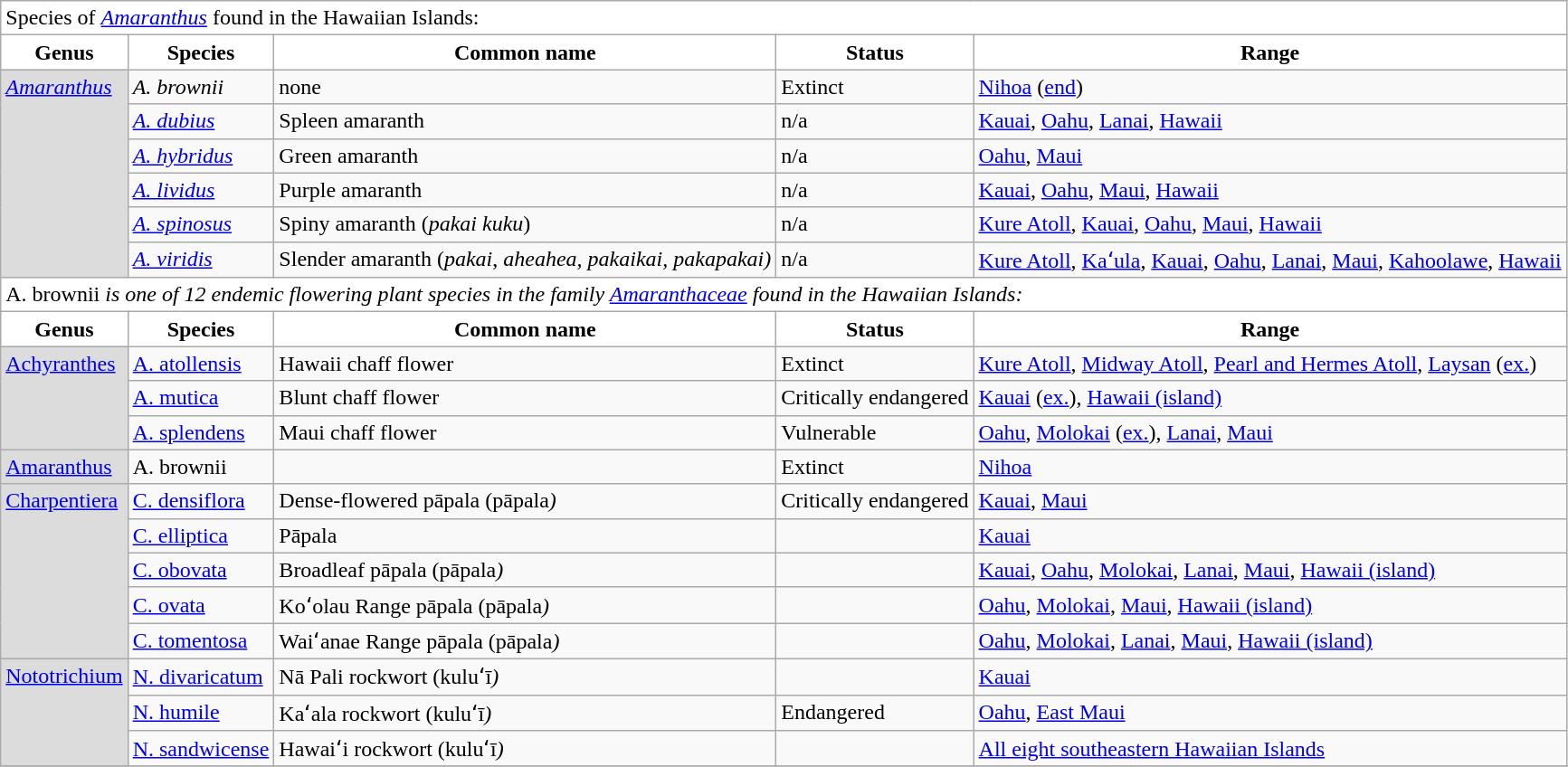<table class="wikitable">
<tr>
<td colspan=5 style="background:white">Species of <em><a href='#'>Amaranthus</a></em> found in the Hawaiian Islands:</td>
</tr>
<tr>
<th style="background:white" align="right">Genus</th>
<th style="background:white" align="center">Species</th>
<th style="background:white" align="center">Common name</th>
<th style="background:white" align="center">Status</th>
<th style="background:white" align="center">Range</th>
</tr>
<tr>
<td rowspan=6 style="background:Gainsboro" valign="top"><em><a href='#'>Amaranthus</a></em></td>
<td><em>A. brownii</em></td>
<td align="left">none</td>
<td align="left">Extinct</td>
<td align="left"><a href='#'>Nihoa</a> (<a href='#'>end</a>)</td>
</tr>
<tr>
<td><em><a href='#'>A. dubius</a></em></td>
<td align="left">Spleen amaranth</td>
<td align="left">n/a</td>
<td align="left"><a href='#'>Kauai</a>, <a href='#'>Oahu</a>, <a href='#'>Lanai</a>, <a href='#'>Hawaii</a></td>
</tr>
<tr>
<td><em><a href='#'>A. hybridus</a></em></td>
<td align="left">Green amaranth</td>
<td align="left">n/a</td>
<td align="left"><a href='#'>Oahu</a>, <a href='#'>Maui</a></td>
</tr>
<tr>
<td><em><a href='#'>A. lividus</a></em></td>
<td align="left">Purple amaranth</td>
<td align="left">n/a</td>
<td align="left"><a href='#'>Kauai</a>, <a href='#'>Oahu</a>, <a href='#'>Maui</a>, <a href='#'>Hawaii</a></td>
</tr>
<tr>
<td><em><a href='#'>A. spinosus</a></em></td>
<td align="left">Spiny amaranth (<em>pakai kuku</em>)</td>
<td align="left">n/a</td>
<td align="left"><a href='#'>Kure Atoll</a>, <a href='#'>Kauai</a>, <a href='#'>Oahu</a>, <a href='#'>Maui</a>, <a href='#'>Hawaii</a></td>
</tr>
<tr>
<td><em><a href='#'>A. viridis</a></em></td>
<td align="left">Slender amaranth (<em>pakai</em>, <em>aheahea, pakaikai, pakapakai)</td>
<td align="left">n/a</td>
<td align="left"><a href='#'>Kure Atoll</a>, <a href='#'>Kaʻula</a>, <a href='#'>Kauai</a>, <a href='#'>Oahu</a>, <a href='#'>Lanai</a>, <a href='#'>Maui</a>, <a href='#'>Kahoolawe</a>, <a href='#'>Hawaii</a></td>
</tr>
<tr>
<td colspan=5 style="background:white"></em>A. brownii<em> is one of 12 endemic flowering plant species in the family <a href='#'>Amaranthaceae</a> found in the Hawaiian Islands:</td>
</tr>
<tr>
<th style="background:white" align="right">Genus</th>
<th style="background:white" align="center">Species</th>
<th style="background:white" align="center">Common name</th>
<th style="background:white" align="center">Status</th>
<th style="background:white" align="center">Range</th>
</tr>
<tr>
<td rowspan=3 style="background:Gainsboro" valign="top"></em><a href='#'>Achyranthes</a><em></td>
<td></em><a href='#'>A. atollensis</a><em></td>
<td align="left">Hawaii chaff flower</td>
<td align="left">Extinct</td>
<td align="left"><a href='#'>Kure Atoll</a>, <a href='#'>Midway Atoll</a>, <a href='#'>Pearl and Hermes Atoll</a>, <a href='#'>Laysan</a> (<a href='#'>ex.</a>)</td>
</tr>
<tr>
<td></em><a href='#'>A. mutica</a><em></td>
<td align="left">Blunt chaff flower</td>
<td align="left">Critically endangered</td>
<td align="left"><a href='#'>Kauai</a> (<a href='#'>ex.</a>), <a href='#'>Hawaii (island)</a></td>
</tr>
<tr>
<td></em><a href='#'>A. splendens</a><em></td>
<td align="left">Maui chaff flower</td>
<td align="left">Vulnerable</td>
<td align="left"><a href='#'>Oahu</a>, <a href='#'>Molokai</a> (<a href='#'>ex.</a>), <a href='#'>Lanai</a>, <a href='#'>Maui</a></td>
</tr>
<tr>
<td rowspan=1 style="background:Gainsboro" valign="top"></em><a href='#'>Amaranthus</a><em></td>
<td></em>A. brownii<em></td>
<td align="left"></td>
<td align="left">Extinct</td>
<td align="left"><a href='#'>Nihoa</a></td>
</tr>
<tr>
<td rowspan=5 style="background:Gainsboro" valign="top"></em><a href='#'>Charpentiera</a><em></td>
<td></em><a href='#'>C. densiflora</a><em></td>
<td align="left">Dense-flowered pāpala (</em>pāpala<em>)</td>
<td align="left">Critically endangered</td>
<td align="left"><a href='#'>Kauai</a>, <a href='#'>Maui</a></td>
</tr>
<tr>
<td></em><a href='#'>C. elliptica</a><em></td>
<td align="left"></em>Pāpala<em></td>
<td align="left"></td>
<td align="left"><a href='#'>Kauai</a></td>
</tr>
<tr>
<td></em><a href='#'>C. obovata</a><em></td>
<td align="left">Broadleaf pāpala (</em>pāpala<em>)</td>
<td align="left"></td>
<td align="left"><a href='#'>Kauai</a>, <a href='#'>Oahu</a>, <a href='#'>Molokai</a>, <a href='#'>Lanai</a>, <a href='#'>Maui</a>, <a href='#'>Hawaii (island)</a></td>
</tr>
<tr>
<td></em><a href='#'>C. ovata</a><em></td>
<td align="left">Koʻolau Range pāpala (</em>pāpala<em>)</td>
<td align="left"></td>
<td align="left"><a href='#'>Oahu</a>, <a href='#'>Molokai</a>, <a href='#'>Maui</a>, <a href='#'>Hawaii (island)</a></td>
</tr>
<tr>
<td></em><a href='#'>C. tomentosa</a><em></td>
<td align="left">Waiʻanae Range pāpala (</em>pāpala<em>)</td>
<td align="left"></td>
<td align="left"><a href='#'>Oahu</a>, <a href='#'>Molokai</a>, <a href='#'>Lanai</a>, <a href='#'>Maui</a>, <a href='#'>Hawaii (island)</a></td>
</tr>
<tr>
<td rowspan=3 style="background:Gainsboro" valign="top"></em><a href='#'>Nototrichium</a><em></td>
<td></em><a href='#'>N. divaricatum</a><em></td>
<td align="left">Nā Pali rockwort (</em>kuluʻī<em>)</td>
<td align="left"></td>
<td align="left"><a href='#'>Kauai</a></td>
</tr>
<tr>
<td></em><a href='#'>N. humile</a><em></td>
<td align="left">Kaʻala rockwort (</em>kuluʻī<em>)</td>
<td align="left">Endangered</td>
<td align="left"><a href='#'>Oahu</a>, <a href='#'>East Maui</a></td>
</tr>
<tr>
<td></em><a href='#'>N. sandwicense</a><em></td>
<td align="left">Hawaiʻi rockwort (</em>kuluʻī<em>)</td>
<td align="left"></td>
<td align="left"><a href='#'>All eight southeastern Hawaiian Islands</a></td>
</tr>
<tr>
</tr>
</table>
